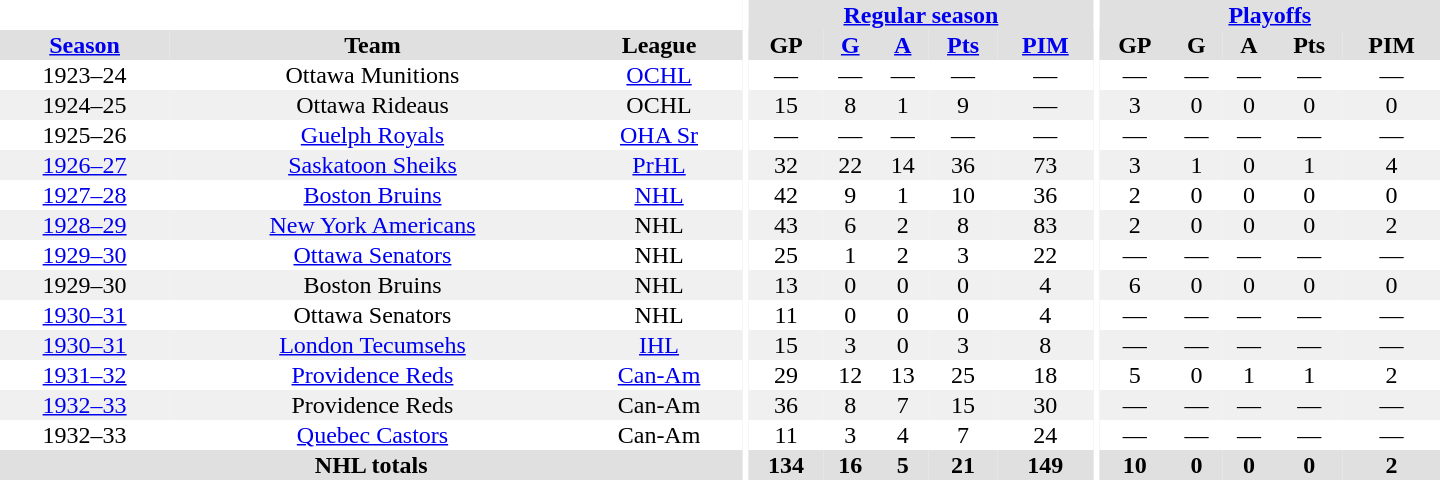<table border="0" cellpadding="1" cellspacing="0" style="text-align:center; width:60em">
<tr bgcolor="#e0e0e0">
<th colspan="3" bgcolor="#ffffff"></th>
<th rowspan="100" bgcolor="#ffffff"></th>
<th colspan="5"><a href='#'>Regular season</a></th>
<th rowspan="100" bgcolor="#ffffff"></th>
<th colspan="5"><a href='#'>Playoffs</a></th>
</tr>
<tr bgcolor="#e0e0e0">
<th><a href='#'>Season</a></th>
<th>Team</th>
<th>League</th>
<th>GP</th>
<th><a href='#'>G</a></th>
<th><a href='#'>A</a></th>
<th><a href='#'>Pts</a></th>
<th><a href='#'>PIM</a></th>
<th>GP</th>
<th>G</th>
<th>A</th>
<th>Pts</th>
<th>PIM</th>
</tr>
<tr>
<td>1923–24</td>
<td>Ottawa Munitions</td>
<td><a href='#'>OCHL</a></td>
<td>—</td>
<td>—</td>
<td>—</td>
<td>—</td>
<td>—</td>
<td>—</td>
<td>—</td>
<td>—</td>
<td>—</td>
<td>—</td>
</tr>
<tr bgcolor="#f0f0f0">
<td>1924–25</td>
<td>Ottawa Rideaus</td>
<td>OCHL</td>
<td>15</td>
<td>8</td>
<td>1</td>
<td>9</td>
<td>—</td>
<td>3</td>
<td>0</td>
<td>0</td>
<td>0</td>
<td>0</td>
</tr>
<tr>
<td>1925–26</td>
<td><a href='#'>Guelph Royals</a></td>
<td><a href='#'>OHA Sr</a></td>
<td>—</td>
<td>—</td>
<td>—</td>
<td>—</td>
<td>—</td>
<td>—</td>
<td>—</td>
<td>—</td>
<td>—</td>
<td>—</td>
</tr>
<tr bgcolor="#f0f0f0">
<td><a href='#'>1926–27</a></td>
<td><a href='#'>Saskatoon Sheiks</a></td>
<td><a href='#'>PrHL</a></td>
<td>32</td>
<td>22</td>
<td>14</td>
<td>36</td>
<td>73</td>
<td>3</td>
<td>1</td>
<td>0</td>
<td>1</td>
<td>4</td>
</tr>
<tr>
<td><a href='#'>1927–28</a></td>
<td><a href='#'>Boston Bruins</a></td>
<td><a href='#'>NHL</a></td>
<td>42</td>
<td>9</td>
<td>1</td>
<td>10</td>
<td>36</td>
<td>2</td>
<td>0</td>
<td>0</td>
<td>0</td>
<td>0</td>
</tr>
<tr bgcolor="#f0f0f0">
<td><a href='#'>1928–29</a></td>
<td><a href='#'>New York Americans</a></td>
<td>NHL</td>
<td>43</td>
<td>6</td>
<td>2</td>
<td>8</td>
<td>83</td>
<td>2</td>
<td>0</td>
<td>0</td>
<td>0</td>
<td>2</td>
</tr>
<tr>
<td><a href='#'>1929–30</a></td>
<td><a href='#'>Ottawa Senators</a></td>
<td>NHL</td>
<td>25</td>
<td>1</td>
<td>2</td>
<td>3</td>
<td>22</td>
<td>—</td>
<td>—</td>
<td>—</td>
<td>—</td>
<td>—</td>
</tr>
<tr bgcolor="#f0f0f0">
<td>1929–30</td>
<td>Boston Bruins</td>
<td>NHL</td>
<td>13</td>
<td>0</td>
<td>0</td>
<td>0</td>
<td>4</td>
<td>6</td>
<td>0</td>
<td>0</td>
<td>0</td>
<td>0</td>
</tr>
<tr>
<td><a href='#'>1930–31</a></td>
<td>Ottawa Senators</td>
<td>NHL</td>
<td>11</td>
<td>0</td>
<td>0</td>
<td>0</td>
<td>4</td>
<td>—</td>
<td>—</td>
<td>—</td>
<td>—</td>
<td>—</td>
</tr>
<tr bgcolor="#f0f0f0">
<td><a href='#'>1930–31</a></td>
<td><a href='#'>London Tecumsehs</a></td>
<td><a href='#'>IHL</a></td>
<td>15</td>
<td>3</td>
<td>0</td>
<td>3</td>
<td>8</td>
<td>—</td>
<td>—</td>
<td>—</td>
<td>—</td>
<td>—</td>
</tr>
<tr>
<td><a href='#'>1931–32</a></td>
<td><a href='#'>Providence Reds</a></td>
<td><a href='#'>Can-Am</a></td>
<td>29</td>
<td>12</td>
<td>13</td>
<td>25</td>
<td>18</td>
<td>5</td>
<td>0</td>
<td>1</td>
<td>1</td>
<td>2</td>
</tr>
<tr bgcolor="#f0f0f0">
<td><a href='#'>1932–33</a></td>
<td>Providence Reds</td>
<td>Can-Am</td>
<td>36</td>
<td>8</td>
<td>7</td>
<td>15</td>
<td>30</td>
<td>—</td>
<td>—</td>
<td>—</td>
<td>—</td>
<td>—</td>
</tr>
<tr>
<td>1932–33</td>
<td><a href='#'>Quebec Castors</a></td>
<td>Can-Am</td>
<td>11</td>
<td>3</td>
<td>4</td>
<td>7</td>
<td>24</td>
<td>—</td>
<td>—</td>
<td>—</td>
<td>—</td>
<td>—</td>
</tr>
<tr bgcolor="#e0e0e0">
<th colspan="3">NHL totals</th>
<th>134</th>
<th>16</th>
<th>5</th>
<th>21</th>
<th>149</th>
<th>10</th>
<th>0</th>
<th>0</th>
<th>0</th>
<th>2</th>
</tr>
</table>
